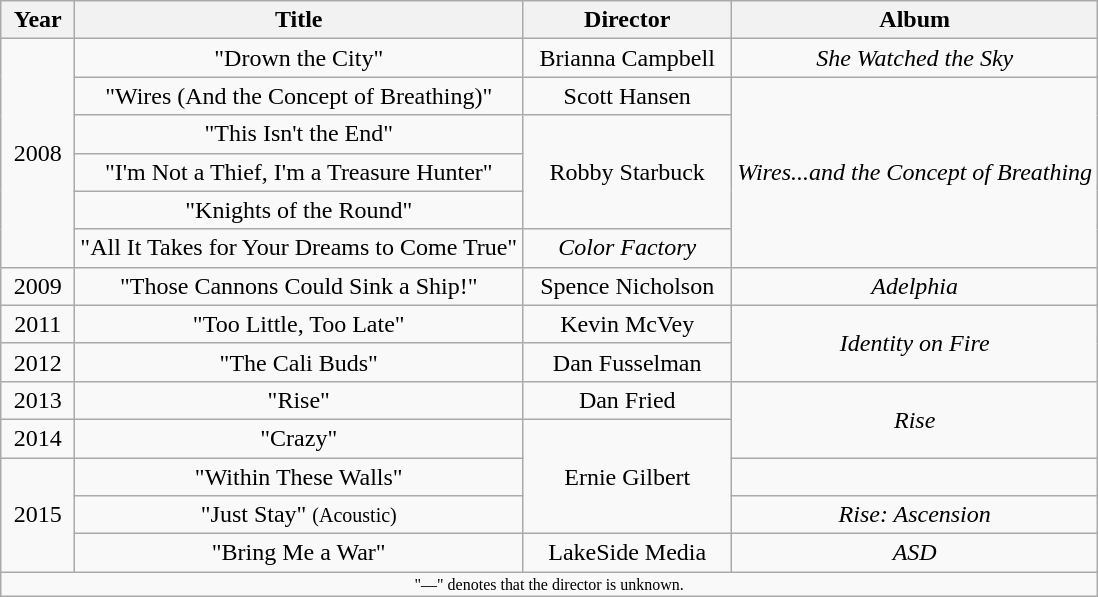<table class="wikitable" style="text-align:center;">
<tr>
<th width="42">Year</th>
<th>Title</th>
<th width="132">Director</th>
<th>Album</th>
</tr>
<tr>
<td rowspan="6">2008</td>
<td>"Drown the City"</td>
<td>Brianna Campbell</td>
<td><em>She Watched the Sky</em></td>
</tr>
<tr>
<td>"Wires (And the Concept of Breathing)"</td>
<td>Scott Hansen</td>
<td rowspan="5"><em>Wires...and the Concept of Breathing</em></td>
</tr>
<tr>
<td>"This Isn't the End"</td>
<td rowspan="3">Robby Starbuck</td>
</tr>
<tr>
<td>"I'm Not a Thief, I'm a Treasure Hunter"</td>
</tr>
<tr>
<td>"Knights of the Round"</td>
</tr>
<tr>
<td>"All It Takes for Your Dreams to Come True"</td>
<td><em>Color Factory</em></td>
</tr>
<tr>
<td>2009</td>
<td>"Those Cannons Could Sink a Ship!"</td>
<td>Spence Nicholson</td>
<td><em>Adelphia</em></td>
</tr>
<tr>
<td>2011</td>
<td>"Too Little, Too Late"</td>
<td>Kevin McVey</td>
<td rowspan="2"><em>Identity on Fire</em></td>
</tr>
<tr>
<td>2012</td>
<td>"The Cali Buds"</td>
<td>Dan Fusselman</td>
</tr>
<tr>
<td>2013</td>
<td>"Rise"</td>
<td>Dan Fried</td>
<td rowspan="2"><em>Rise</em></td>
</tr>
<tr>
<td>2014</td>
<td>"Crazy"</td>
<td rowspan="3">Ernie Gilbert</td>
</tr>
<tr>
<td rowspan="3">2015</td>
<td>"Within These Walls"</td>
<td></td>
</tr>
<tr>
<td>"Just Stay" <small>(Acoustic)</small></td>
<td><em>Rise: Ascension</em></td>
</tr>
<tr>
<td>"Bring Me a War"</td>
<td>LakeSide Media</td>
<td><em>ASD</em></td>
</tr>
<tr>
<td colspan="4" style="text-align:center; font-size:8pt;">"—" denotes that the director is unknown.</td>
</tr>
</table>
